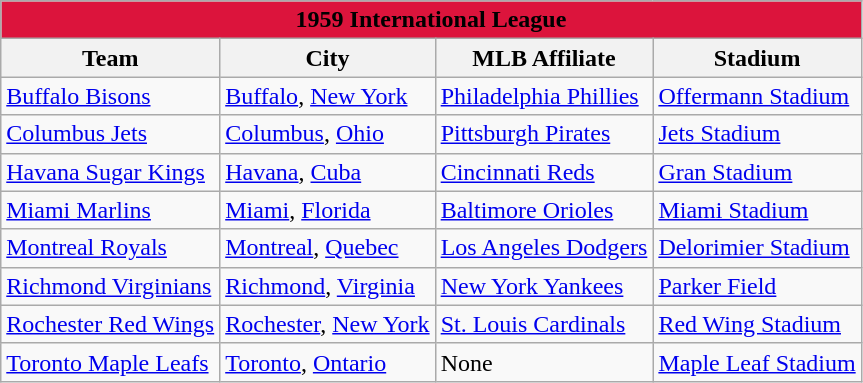<table class="wikitable" style="width:auto">
<tr>
<td bgcolor="#DC143C" align="center" colspan="7"><strong><span>1959 International League</span></strong></td>
</tr>
<tr>
<th>Team</th>
<th>City</th>
<th>MLB Affiliate</th>
<th>Stadium</th>
</tr>
<tr>
<td><a href='#'>Buffalo Bisons</a></td>
<td><a href='#'>Buffalo</a>, <a href='#'>New York</a></td>
<td><a href='#'>Philadelphia Phillies</a></td>
<td><a href='#'>Offermann Stadium</a></td>
</tr>
<tr>
<td><a href='#'>Columbus Jets</a></td>
<td><a href='#'>Columbus</a>, <a href='#'>Ohio</a></td>
<td><a href='#'>Pittsburgh Pirates</a></td>
<td><a href='#'>Jets Stadium</a></td>
</tr>
<tr>
<td><a href='#'>Havana Sugar Kings</a></td>
<td><a href='#'>Havana</a>, <a href='#'>Cuba</a></td>
<td><a href='#'>Cincinnati Reds</a></td>
<td><a href='#'>Gran Stadium</a></td>
</tr>
<tr>
<td><a href='#'>Miami Marlins</a></td>
<td><a href='#'>Miami</a>, <a href='#'>Florida</a></td>
<td><a href='#'>Baltimore Orioles</a></td>
<td><a href='#'>Miami Stadium</a></td>
</tr>
<tr>
<td><a href='#'>Montreal Royals</a></td>
<td><a href='#'>Montreal</a>, <a href='#'>Quebec</a></td>
<td><a href='#'>Los Angeles Dodgers</a></td>
<td><a href='#'>Delorimier Stadium</a></td>
</tr>
<tr>
<td><a href='#'>Richmond Virginians</a></td>
<td><a href='#'>Richmond</a>, <a href='#'>Virginia</a></td>
<td><a href='#'>New York Yankees</a></td>
<td><a href='#'>Parker Field</a></td>
</tr>
<tr>
<td><a href='#'>Rochester Red Wings</a></td>
<td><a href='#'>Rochester</a>, <a href='#'>New York</a></td>
<td><a href='#'>St. Louis Cardinals</a></td>
<td><a href='#'>Red Wing Stadium</a></td>
</tr>
<tr>
<td><a href='#'>Toronto Maple Leafs</a></td>
<td><a href='#'>Toronto</a>, <a href='#'>Ontario</a></td>
<td>None</td>
<td><a href='#'>Maple Leaf Stadium</a></td>
</tr>
</table>
